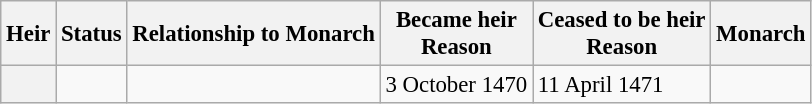<table class="wikitable" style="font-size:95%">
<tr>
<th>Heir</th>
<th>Status</th>
<th>Relationship to Monarch</th>
<th>Became heir<br>Reason</th>
<th>Ceased to be heir<br>Reason</th>
<th>Monarch</th>
</tr>
<tr>
<th></th>
<td></td>
<td></td>
<td>3 October 1470<br></td>
<td>11 April 1471<br></td>
<td></td>
</tr>
</table>
